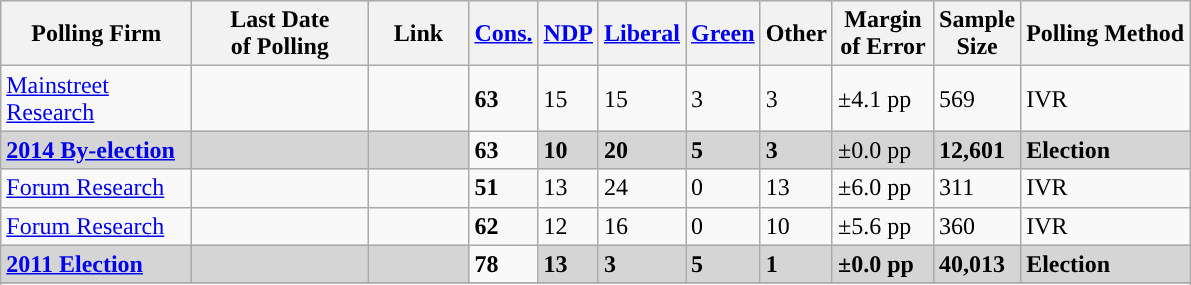<table class="wikitable sortable">
<tr style="background:#e9e9e9;">
<th style="width:120px">Polling Firm</th>
<th style="width:110px">Last Date<br>of Polling</th>
<th style="width:60px" class="unsortable">Link</th>
<th style="background-color:"><strong><a href='#'>Cons.</a></strong></th>
<th style="background-color:"><strong><a href='#'>NDP</a></strong></th>
<th style="background-color:"><strong><a href='#'>Liberal</a></strong></th>
<th style="background-color:"><strong><a href='#'>Green</a></strong></th>
<th style="background-color:"><strong>Other</strong></th>
<th style="width:60px;" class=unsortable>Margin<br>of Error</th>
<th style="width:50px;" class=unsortable>Sample<br>Size</th>
<th class=unsortable>Polling Method</th>
</tr>
<tr>
<td><a href='#'>Mainstreet Research</a></td>
<td></td>
<td></td>
<td><strong>63</strong></td>
<td>15</td>
<td>15</td>
<td>3</td>
<td>3</td>
<td>±4.1 pp</td>
<td>569</td>
<td>IVR</td>
</tr>
<tr>
<td style="background:#D5D5D5"><strong><a href='#'>2014 By-election</a></strong></td>
<td style="background:#D5D5D5"><strong></strong></td>
<td style="background:#D5D5D5"></td>
<td><strong>63</strong></td>
<td style="background:#D5D5D5"><strong>10</strong></td>
<td style="background:#D5D5D5"><strong>20</strong></td>
<td style="background:#D5D5D5"><strong>5</strong></td>
<td style="background:#D5D5D5"><strong>3</strong></td>
<td style="background:#D5D5D5">±0.0 pp</td>
<td style="background:#D5D5D5"><strong>12,601</strong></td>
<td style="background:#D5D5D5"><strong>Election</strong></td>
</tr>
<tr>
<td><a href='#'>Forum Research</a></td>
<td></td>
<td></td>
<td><strong>51</strong></td>
<td>13</td>
<td>24</td>
<td>0</td>
<td>13</td>
<td>±6.0 pp</td>
<td>311</td>
<td>IVR</td>
</tr>
<tr>
<td><a href='#'>Forum Research</a></td>
<td></td>
<td></td>
<td><strong>62</strong></td>
<td>12</td>
<td>16</td>
<td>0</td>
<td>10</td>
<td>±5.6 pp</td>
<td>360</td>
<td>IVR</td>
</tr>
<tr>
<td style="background:#D5D5D5"><strong><a href='#'>2011 Election</a></strong></td>
<td style="background:#D5D5D5"><strong></strong></td>
<td style="background:#D5D5D5"></td>
<td><strong>78</strong></td>
<td style="background:#D5D5D5"><strong>13</strong></td>
<td style="background:#D5D5D5"><strong>3</strong></td>
<td style="background:#D5D5D5"><strong>5</strong></td>
<td style="background:#D5D5D5"><strong>1</strong></td>
<td style="background:#D5D5D5"><strong>±0.0 pp</strong></td>
<td style="background:#D5D5D5"><strong>40,013</strong></td>
<td style="background:#D5D5D5"><strong>Election</strong></td>
</tr>
<tr>
</tr>
<tr>
</tr>
</table>
